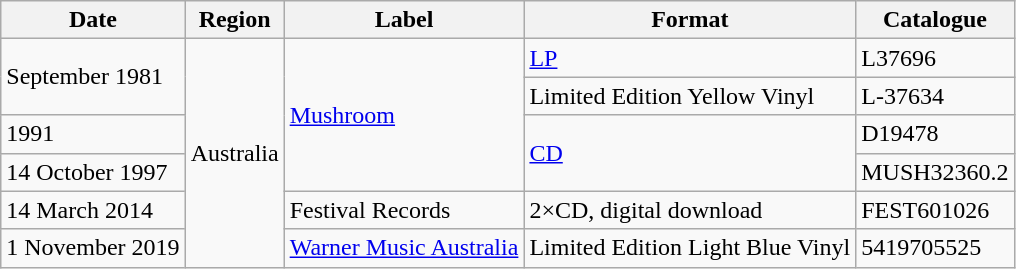<table class="wikitable">
<tr>
<th>Date</th>
<th>Region</th>
<th>Label</th>
<th>Format</th>
<th>Catalogue</th>
</tr>
<tr>
<td rowspan="2">September 1981</td>
<td rowspan="6">Australia</td>
<td rowspan="4"><a href='#'>Mushroom</a></td>
<td><a href='#'>LP</a></td>
<td>L37696</td>
</tr>
<tr>
<td>Limited Edition Yellow Vinyl</td>
<td>L-37634</td>
</tr>
<tr>
<td>1991</td>
<td rowspan="2"><a href='#'>CD</a></td>
<td>D19478</td>
</tr>
<tr>
<td>14 October 1997</td>
<td>MUSH32360.2</td>
</tr>
<tr>
<td>14 March 2014</td>
<td>Festival Records</td>
<td>2×CD, digital download</td>
<td>FEST601026</td>
</tr>
<tr>
<td>1 November 2019</td>
<td><a href='#'>Warner Music Australia</a></td>
<td>Limited Edition Light Blue Vinyl</td>
<td>5419705525</td>
</tr>
</table>
